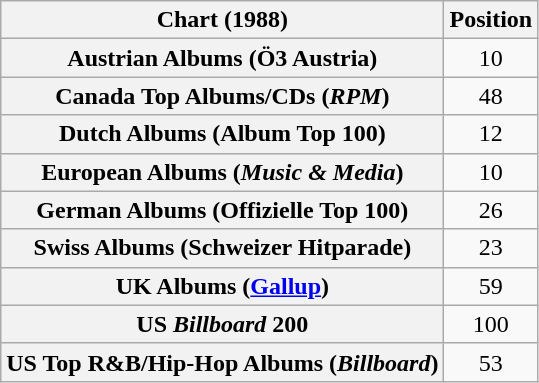<table class="wikitable sortable plainrowheaders" style="text-align:center">
<tr>
<th scope="col">Chart (1988)</th>
<th scope="col">Position</th>
</tr>
<tr>
<th scope="row">Austrian Albums (Ö3 Austria)</th>
<td>10</td>
</tr>
<tr>
<th scope="row">Canada Top Albums/CDs (<em>RPM</em>)</th>
<td>48</td>
</tr>
<tr>
<th scope="row">Dutch Albums (Album Top 100)</th>
<td>12</td>
</tr>
<tr>
<th scope="row">European Albums (<em>Music & Media</em>)</th>
<td>10</td>
</tr>
<tr>
<th scope="row">German Albums (Offizielle Top 100)</th>
<td>26</td>
</tr>
<tr>
<th scope="row">Swiss Albums (Schweizer Hitparade)</th>
<td>23</td>
</tr>
<tr>
<th scope="row">UK Albums (<a href='#'>Gallup</a>)</th>
<td>59</td>
</tr>
<tr>
<th scope="row">US <em>Billboard</em> 200</th>
<td>100</td>
</tr>
<tr>
<th scope="row">US Top R&B/Hip-Hop Albums (<em>Billboard</em>)</th>
<td>53</td>
</tr>
</table>
